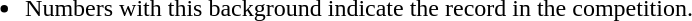<table style="width:auto; margin:auto;">
<tr>
<td><br><ul><li> Numbers with this background indicate the record in the competition.</li></ul></td>
</tr>
</table>
